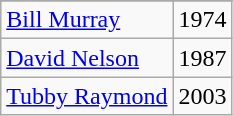<table class="wikitable">
<tr>
</tr>
<tr>
<td><a href='#'>Bill Murray</a></td>
<td>1974</td>
</tr>
<tr>
<td><a href='#'>David Nelson</a></td>
<td>1987</td>
</tr>
<tr>
<td><a href='#'>Tubby Raymond</a></td>
<td>2003</td>
</tr>
</table>
